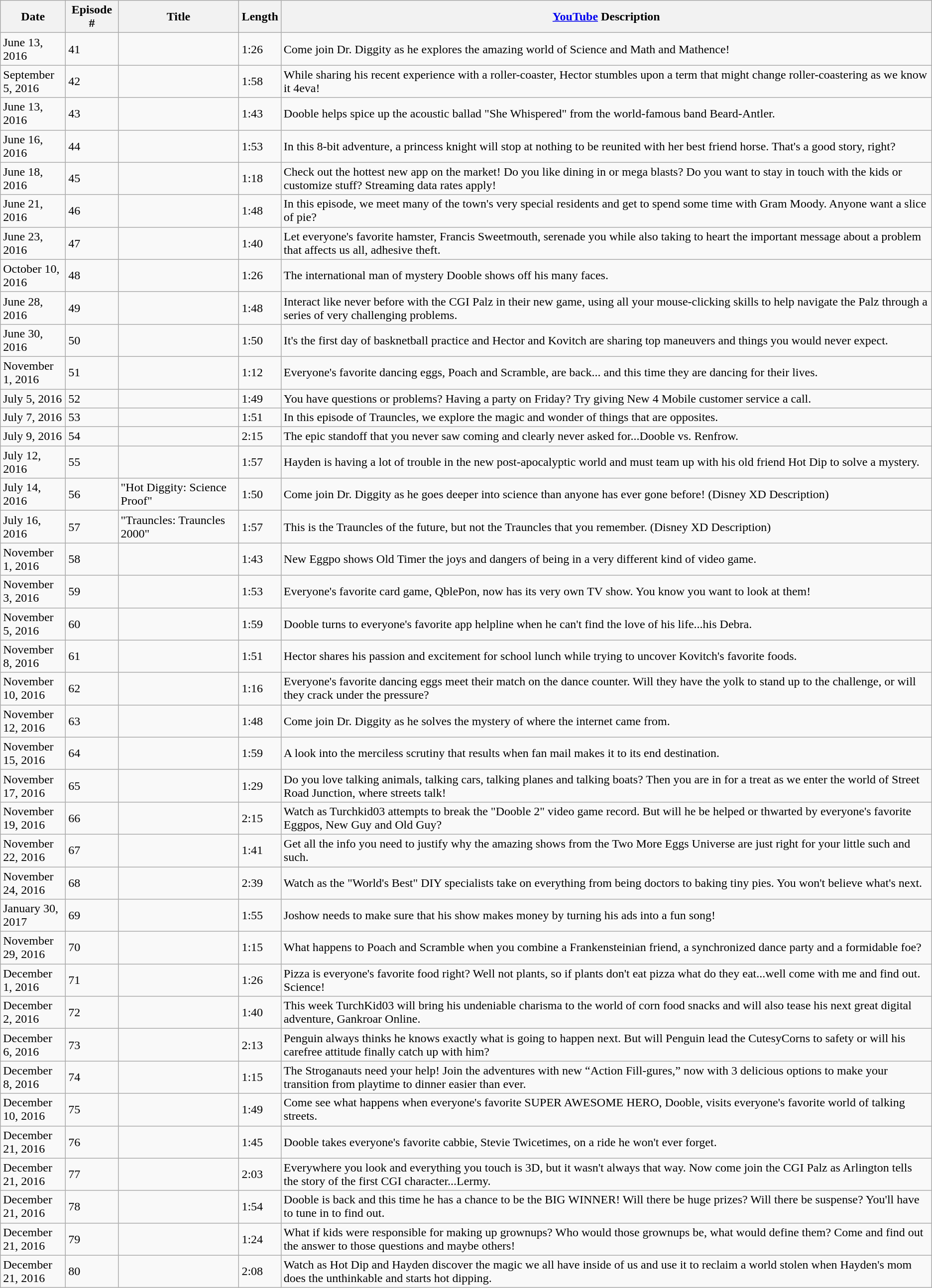<table class="wikitable">
<tr>
<th style="width: 5em">Date</th>
<th>Episode #</th>
<th>Title</th>
<th>Length</th>
<th><a href='#'>YouTube</a> Description</th>
</tr>
<tr>
<td>June 13, 2016</td>
<td>41</td>
<td></td>
<td>1:26</td>
<td>Come join Dr. Diggity as he explores the amazing world of Science and Math and Mathence!</td>
</tr>
<tr>
<td>September 5, 2016</td>
<td>42</td>
<td></td>
<td>1:58</td>
<td>While sharing his recent experience with a roller-coaster, Hector stumbles upon a term that might change roller-coastering as we know it 4eva!</td>
</tr>
<tr>
<td>June 13, 2016</td>
<td>43</td>
<td></td>
<td>1:43</td>
<td>Dooble helps spice up the acoustic ballad "She Whispered" from the world-famous band Beard-Antler.</td>
</tr>
<tr>
<td>June 16, 2016</td>
<td>44</td>
<td></td>
<td>1:53</td>
<td>In this 8-bit adventure, a princess knight will stop at nothing to be reunited with her best friend horse. That's a good story, right?</td>
</tr>
<tr>
<td>June 18, 2016</td>
<td>45</td>
<td></td>
<td>1:18</td>
<td>Check out the hottest new app on the market! Do you like dining in or mega blasts? Do you want to stay in touch with the kids or customize stuff? Streaming data rates apply!</td>
</tr>
<tr>
<td>June 21, 2016</td>
<td>46</td>
<td></td>
<td>1:48</td>
<td>In this episode, we meet many of the town's very special residents and get to spend some time with Gram Moody. Anyone want a slice of pie?</td>
</tr>
<tr>
<td>June 23, 2016</td>
<td>47</td>
<td></td>
<td>1:40</td>
<td>Let everyone's favorite hamster, Francis Sweetmouth, serenade you while also taking to heart the important message about a problem that affects us all, adhesive theft.</td>
</tr>
<tr>
<td>October 10, 2016</td>
<td>48</td>
<td></td>
<td>1:26</td>
<td>The international man of mystery Dooble shows off his many faces.</td>
</tr>
<tr>
<td>June 28, 2016</td>
<td>49</td>
<td></td>
<td>1:48</td>
<td>Interact like never before with the CGI Palz in their new game, using all your mouse-clicking skills to help navigate the Palz through a series of very challenging problems.</td>
</tr>
<tr>
<td>June 30, 2016</td>
<td>50</td>
<td></td>
<td>1:50</td>
<td>It's the first day of basknetball practice and Hector and Kovitch are sharing top maneuvers and things you would never expect.</td>
</tr>
<tr>
<td>November 1, 2016</td>
<td>51</td>
<td></td>
<td>1:12</td>
<td>Everyone's favorite dancing eggs, Poach and Scramble, are back... and this time they are dancing for their lives.</td>
</tr>
<tr>
<td>July 5, 2016</td>
<td>52</td>
<td></td>
<td>1:49</td>
<td>You have questions or problems? Having a party on Friday? Try giving New 4 Mobile customer service a call.</td>
</tr>
<tr>
<td>July 7, 2016</td>
<td>53</td>
<td></td>
<td>1:51</td>
<td>In this episode of Trauncles, we explore the magic and wonder of things that are opposites.</td>
</tr>
<tr>
<td>July 9, 2016</td>
<td>54</td>
<td></td>
<td>2:15</td>
<td>The epic standoff that you never saw coming and clearly never asked for...Dooble vs. Renfrow.</td>
</tr>
<tr>
<td>July 12, 2016</td>
<td>55</td>
<td></td>
<td>1:57</td>
<td>Hayden is having a lot of trouble in the new post-apocalyptic world and must team up with his old friend Hot Dip to solve a mystery.</td>
</tr>
<tr>
<td>July 14, 2016</td>
<td>56</td>
<td>"Hot Diggity: Science Proof"</td>
<td>1:50</td>
<td>Come join Dr. Diggity as he goes deeper into science than anyone has ever gone before! (Disney XD Description)</td>
</tr>
<tr>
<td>July 16, 2016</td>
<td>57</td>
<td>"Trauncles: Trauncles 2000"</td>
<td>1:57</td>
<td>This is the Trauncles of the future, but not the Trauncles that you remember. (Disney XD Description)</td>
</tr>
<tr>
<td>November 1, 2016</td>
<td>58</td>
<td></td>
<td>1:43</td>
<td>New Eggpo shows Old Timer the joys and dangers of being in a very different kind of video game.</td>
</tr>
<tr>
<td>November 3, 2016</td>
<td>59</td>
<td></td>
<td>1:53</td>
<td>Everyone's favorite card game, QblePon, now has its very own TV show. You know you want to look at them!</td>
</tr>
<tr>
<td>November 5, 2016</td>
<td>60</td>
<td></td>
<td>1:59</td>
<td>Dooble turns to everyone's favorite app helpline when he can't find the love of his life...his Debra.</td>
</tr>
<tr>
<td>November 8, 2016</td>
<td>61</td>
<td></td>
<td>1:51</td>
<td>Hector shares his passion and excitement for school lunch while trying to uncover Kovitch's favorite foods.</td>
</tr>
<tr>
<td>November 10, 2016</td>
<td>62</td>
<td></td>
<td>1:16</td>
<td>Everyone's favorite dancing eggs meet their match on the dance counter. Will they have the yolk to stand up to the challenge, or will they crack under the pressure?</td>
</tr>
<tr>
<td>November 12, 2016</td>
<td>63</td>
<td></td>
<td>1:48</td>
<td>Come join Dr. Diggity as he solves the mystery of where the internet came from.</td>
</tr>
<tr>
<td>November 15, 2016</td>
<td>64</td>
<td></td>
<td>1:59</td>
<td>A look into the merciless scrutiny that results when fan mail makes it to its end destination.</td>
</tr>
<tr>
<td>November 17, 2016</td>
<td>65</td>
<td></td>
<td>1:29</td>
<td>Do you love talking animals, talking cars, talking planes and talking boats? Then you are in for a treat as we enter the world of Street Road Junction, where streets talk!</td>
</tr>
<tr>
<td>November 19, 2016</td>
<td>66</td>
<td></td>
<td>2:15</td>
<td>Watch as Turchkid03 attempts to break the "Dooble 2" video game record. But will he be helped or thwarted by everyone's favorite Eggpos, New Guy and Old Guy?</td>
</tr>
<tr>
<td>November 22, 2016</td>
<td>67</td>
<td></td>
<td>1:41</td>
<td>Get all the info you need to justify why the amazing shows from the Two More Eggs Universe are just right for your little such and such.</td>
</tr>
<tr>
<td>November 24, 2016</td>
<td>68</td>
<td></td>
<td>2:39</td>
<td>Watch as the "World's Best" DIY specialists take on everything from being doctors to baking tiny pies. You won't believe what's next.</td>
</tr>
<tr>
<td>January 30, 2017</td>
<td>69</td>
<td></td>
<td>1:55</td>
<td>Joshow needs to make sure that his show makes money by turning his ads into a fun song!</td>
</tr>
<tr>
<td>November 29, 2016</td>
<td>70</td>
<td></td>
<td>1:15</td>
<td>What happens to Poach and Scramble when you combine a Frankensteinian friend, a synchronized dance party and a formidable foe?</td>
</tr>
<tr>
<td>December 1, 2016</td>
<td>71</td>
<td></td>
<td>1:26</td>
<td>Pizza is everyone's favorite food right? Well not plants, so if plants don't eat pizza what do they eat...well come with me and find out. Science!</td>
</tr>
<tr>
<td>December 2, 2016</td>
<td>72</td>
<td></td>
<td>1:40</td>
<td>This week TurchKid03 will bring his undeniable charisma to the world of corn food snacks and will also tease his next great digital adventure, Gankroar Online.</td>
</tr>
<tr>
<td>December 6, 2016</td>
<td>73</td>
<td></td>
<td>2:13</td>
<td>Penguin always thinks he knows exactly what is going to happen next. But will Penguin lead the CutesyCorns to safety or will his carefree attitude finally catch up with him?</td>
</tr>
<tr>
<td>December 8, 2016</td>
<td>74</td>
<td></td>
<td>1:15</td>
<td>The Stroganauts need your help! Join the adventures with new “Action Fill-gures,” now with 3 delicious options to make your transition from playtime to dinner easier than ever.</td>
</tr>
<tr>
<td>December 10, 2016</td>
<td>75</td>
<td></td>
<td>1:49</td>
<td>Come see what happens when everyone's favorite SUPER AWESOME HERO, Dooble, visits everyone's favorite world of talking streets.</td>
</tr>
<tr>
<td>December 21, 2016</td>
<td>76</td>
<td></td>
<td>1:45</td>
<td>Dooble takes everyone's favorite cabbie, Stevie Twicetimes, on a ride he won't ever forget.</td>
</tr>
<tr>
<td>December 21, 2016</td>
<td>77</td>
<td></td>
<td>2:03</td>
<td>Everywhere you look and everything you touch is 3D, but it wasn't always that way. Now come join the CGI Palz as Arlington tells the story of the first CGI character...Lermy.</td>
</tr>
<tr>
<td>December 21, 2016</td>
<td>78</td>
<td></td>
<td>1:54</td>
<td>Dooble is back and this time he has a chance to be the BIG WINNER! Will there be huge prizes? Will there be suspense? You'll have to tune in to find out.</td>
</tr>
<tr>
<td>December 21, 2016</td>
<td>79</td>
<td></td>
<td>1:24</td>
<td>What if kids were responsible for making up grownups? Who would those grownups be, what would define them? Come and find out the answer to those questions and maybe others!</td>
</tr>
<tr>
<td>December 21, 2016</td>
<td>80</td>
<td></td>
<td>2:08</td>
<td>Watch as Hot Dip and Hayden discover the magic we all have inside of us and use it to reclaim a world stolen when Hayden's mom does the unthinkable and starts hot dipping.</td>
</tr>
</table>
